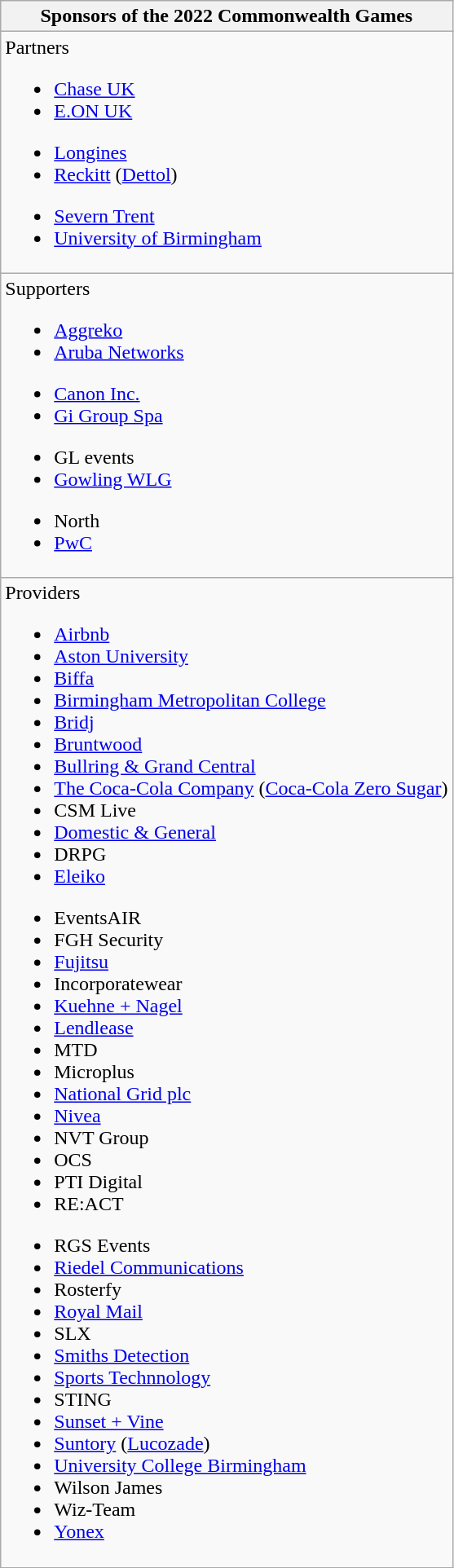<table class="wikitable collapsible " style="float:center; margin:10px;">
<tr>
<th>Sponsors of the 2022 Commonwealth Games</th>
</tr>
<tr>
<td>Partners<br>
<ul><li><a href='#'>Chase UK</a></li><li><a href='#'>E.ON UK</a></li></ul><ul><li><a href='#'>Longines</a></li><li><a href='#'>Reckitt</a> (<a href='#'>Dettol</a>)</li></ul><ul><li><a href='#'>Severn Trent</a></li><li><a href='#'>University of Birmingham</a></li></ul></td>
</tr>
<tr>
<td>Supporters<br>
<ul><li><a href='#'>Aggreko</a></li><li><a href='#'>Aruba Networks</a></li></ul><ul><li><a href='#'>Canon Inc.</a></li><li><a href='#'>Gi Group Spa</a></li></ul><ul><li>GL events</li><li><a href='#'>Gowling WLG</a></li></ul><ul><li>North</li><li><a href='#'>PwC</a></li></ul></td>
</tr>
<tr>
<td>Providers<br>
<ul><li><a href='#'>Airbnb</a></li><li><a href='#'>Aston University</a></li><li><a href='#'>Biffa</a></li><li><a href='#'>Birmingham Metropolitan College</a></li><li><a href='#'>Bridj</a></li><li><a href='#'>Bruntwood</a></li><li><a href='#'>Bullring & Grand Central</a></li><li><a href='#'>The Coca-Cola Company</a> (<a href='#'>Coca-Cola Zero Sugar</a>)</li><li>CSM Live</li><li><a href='#'>Domestic & General</a></li><li>DRPG</li><li><a href='#'>Eleiko</a></li></ul><ul><li>EventsAIR</li><li>FGH Security</li><li><a href='#'>Fujitsu</a></li><li>Incorporatewear</li><li><a href='#'>Kuehne + Nagel</a></li><li><a href='#'>Lendlease</a></li><li>MTD</li><li>Microplus</li><li><a href='#'>National Grid plc</a></li><li><a href='#'>Nivea</a></li><li>NVT Group</li><li>OCS</li><li>PTI Digital</li><li>RE:ACT</li></ul><ul><li>RGS Events</li><li><a href='#'>Riedel Communications</a></li><li>Rosterfy</li><li><a href='#'>Royal Mail</a></li><li>SLX</li><li><a href='#'>Smiths Detection</a></li><li><a href='#'>Sports Technnology</a></li><li>STING</li><li><a href='#'>Sunset + Vine</a></li><li><a href='#'>Suntory</a> (<a href='#'>Lucozade</a>)</li><li><a href='#'>University College Birmingham</a></li><li>Wilson James</li><li>Wiz-Team</li><li><a href='#'>Yonex</a></li></ul></td>
</tr>
</table>
